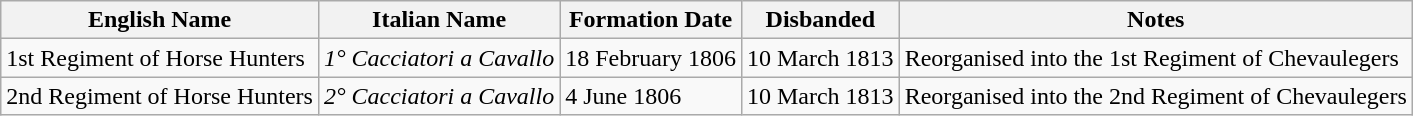<table class="wikitable sortable">
<tr>
<th>English Name</th>
<th>Italian Name</th>
<th>Formation Date</th>
<th>Disbanded</th>
<th>Notes</th>
</tr>
<tr>
<td>1st Regiment of Horse Hunters</td>
<td><em>1° Cacciatori a Cavallo</em></td>
<td>18 February 1806</td>
<td>10 March 1813</td>
<td>Reorganised into the 1st Regiment of Chevaulegers</td>
</tr>
<tr>
<td>2nd Regiment of Horse Hunters</td>
<td><em>2° Cacciatori a Cavallo</em></td>
<td>4 June 1806</td>
<td>10 March 1813</td>
<td>Reorganised into the 2nd Regiment of Chevaulegers</td>
</tr>
</table>
